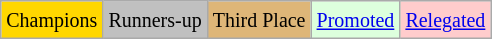<table class="wikitable">
<tr>
<td bgcolor=gold><small>Champions</small></td>
<td bgcolor=silver><small>Runners-up</small></td>
<td bgcolor=#deb678><small>Third Place</small></td>
<td bgcolor="#DDFFDD"><small><a href='#'>Promoted</a></small></td>
<td bgcolor= "#FFCCCC"><small><a href='#'>Relegated</a></small></td>
</tr>
</table>
